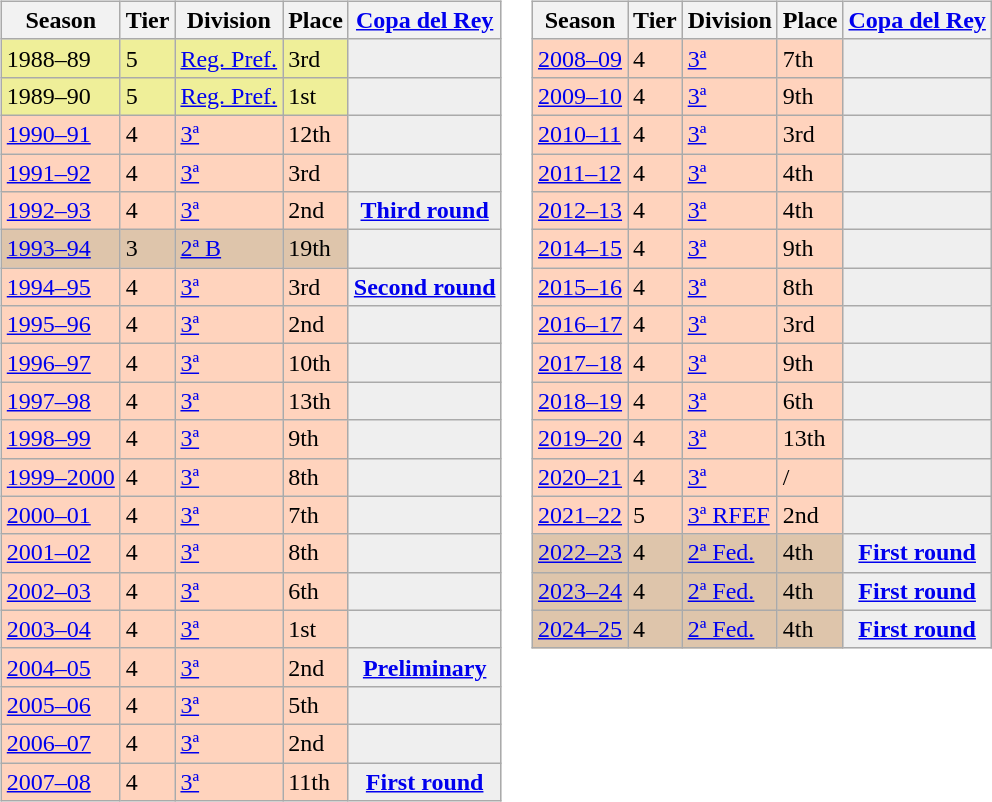<table>
<tr>
<td valign="top" width=0%><br><table class="wikitable">
<tr style="background:#f0f6fa;">
<th>Season</th>
<th>Tier</th>
<th>Division</th>
<th>Place</th>
<th><a href='#'>Copa del Rey</a></th>
</tr>
<tr>
<td style="background:#EFEF99;">1988–89</td>
<td style="background:#EFEF99;">5</td>
<td style="background:#EFEF99;"><a href='#'>Reg. Pref.</a></td>
<td style="background:#EFEF99;">3rd</td>
<th style="background:#efefef;"></th>
</tr>
<tr>
<td style="background:#EFEF99;">1989–90</td>
<td style="background:#EFEF99;">5</td>
<td style="background:#EFEF99;"><a href='#'>Reg. Pref.</a></td>
<td style="background:#EFEF99;">1st</td>
<th style="background:#efefef;"></th>
</tr>
<tr>
<td style="background:#FFD3BD;"><a href='#'>1990–91</a></td>
<td style="background:#FFD3BD;">4</td>
<td style="background:#FFD3BD;"><a href='#'>3ª</a></td>
<td style="background:#FFD3BD;">12th</td>
<th style="background:#efefef;"></th>
</tr>
<tr>
<td style="background:#FFD3BD;"><a href='#'>1991–92</a></td>
<td style="background:#FFD3BD;">4</td>
<td style="background:#FFD3BD;"><a href='#'>3ª</a></td>
<td style="background:#FFD3BD;">3rd</td>
<th style="background:#efefef;"></th>
</tr>
<tr>
<td style="background:#FFD3BD;"><a href='#'>1992–93</a></td>
<td style="background:#FFD3BD;">4</td>
<td style="background:#FFD3BD;"><a href='#'>3ª</a></td>
<td style="background:#FFD3BD;">2nd</td>
<th style="background:#efefef;"><a href='#'>Third round</a></th>
</tr>
<tr>
<td style="background:#DEC5AB;"><a href='#'>1993–94</a></td>
<td style="background:#DEC5AB;">3</td>
<td style="background:#DEC5AB;"><a href='#'>2ª B</a></td>
<td style="background:#DEC5AB;">19th</td>
<th style="background:#efefef;"></th>
</tr>
<tr>
<td style="background:#FFD3BD;"><a href='#'>1994–95</a></td>
<td style="background:#FFD3BD;">4</td>
<td style="background:#FFD3BD;"><a href='#'>3ª</a></td>
<td style="background:#FFD3BD;">3rd</td>
<th style="background:#efefef;"><a href='#'>Second round</a></th>
</tr>
<tr>
<td style="background:#FFD3BD;"><a href='#'>1995–96</a></td>
<td style="background:#FFD3BD;">4</td>
<td style="background:#FFD3BD;"><a href='#'>3ª</a></td>
<td style="background:#FFD3BD;">2nd</td>
<th style="background:#efefef;"></th>
</tr>
<tr>
<td style="background:#FFD3BD;"><a href='#'>1996–97</a></td>
<td style="background:#FFD3BD;">4</td>
<td style="background:#FFD3BD;"><a href='#'>3ª</a></td>
<td style="background:#FFD3BD;">10th</td>
<th style="background:#efefef;"></th>
</tr>
<tr>
<td style="background:#FFD3BD;"><a href='#'>1997–98</a></td>
<td style="background:#FFD3BD;">4</td>
<td style="background:#FFD3BD;"><a href='#'>3ª</a></td>
<td style="background:#FFD3BD;">13th</td>
<th style="background:#efefef;"></th>
</tr>
<tr>
<td style="background:#FFD3BD;"><a href='#'>1998–99</a></td>
<td style="background:#FFD3BD;">4</td>
<td style="background:#FFD3BD;"><a href='#'>3ª</a></td>
<td style="background:#FFD3BD;">9th</td>
<th style="background:#efefef;"></th>
</tr>
<tr>
<td style="background:#FFD3BD;"><a href='#'>1999–2000</a></td>
<td style="background:#FFD3BD;">4</td>
<td style="background:#FFD3BD;"><a href='#'>3ª</a></td>
<td style="background:#FFD3BD;">8th</td>
<th style="background:#efefef;"></th>
</tr>
<tr>
<td style="background:#FFD3BD;"><a href='#'>2000–01</a></td>
<td style="background:#FFD3BD;">4</td>
<td style="background:#FFD3BD;"><a href='#'>3ª</a></td>
<td style="background:#FFD3BD;">7th</td>
<th style="background:#efefef;"></th>
</tr>
<tr>
<td style="background:#FFD3BD;"><a href='#'>2001–02</a></td>
<td style="background:#FFD3BD;">4</td>
<td style="background:#FFD3BD;"><a href='#'>3ª</a></td>
<td style="background:#FFD3BD;">8th</td>
<th style="background:#efefef;"></th>
</tr>
<tr>
<td style="background:#FFD3BD;"><a href='#'>2002–03</a></td>
<td style="background:#FFD3BD;">4</td>
<td style="background:#FFD3BD;"><a href='#'>3ª</a></td>
<td style="background:#FFD3BD;">6th</td>
<th style="background:#efefef;"></th>
</tr>
<tr>
<td style="background:#FFD3BD;"><a href='#'>2003–04</a></td>
<td style="background:#FFD3BD;">4</td>
<td style="background:#FFD3BD;"><a href='#'>3ª</a></td>
<td style="background:#FFD3BD;">1st</td>
<th style="background:#efefef;"></th>
</tr>
<tr>
<td style="background:#FFD3BD;"><a href='#'>2004–05</a></td>
<td style="background:#FFD3BD;">4</td>
<td style="background:#FFD3BD;"><a href='#'>3ª</a></td>
<td style="background:#FFD3BD;">2nd</td>
<th style="background:#efefef;"><a href='#'>Preliminary</a></th>
</tr>
<tr>
<td style="background:#FFD3BD;"><a href='#'>2005–06</a></td>
<td style="background:#FFD3BD;">4</td>
<td style="background:#FFD3BD;"><a href='#'>3ª</a></td>
<td style="background:#FFD3BD;">5th</td>
<th style="background:#efefef;"></th>
</tr>
<tr>
<td style="background:#FFD3BD;"><a href='#'>2006–07</a></td>
<td style="background:#FFD3BD;">4</td>
<td style="background:#FFD3BD;"><a href='#'>3ª</a></td>
<td style="background:#FFD3BD;">2nd</td>
<th style="background:#efefef;"></th>
</tr>
<tr>
<td style="background:#FFD3BD;"><a href='#'>2007–08</a></td>
<td style="background:#FFD3BD;">4</td>
<td style="background:#FFD3BD;"><a href='#'>3ª</a></td>
<td style="background:#FFD3BD;">11th</td>
<th style="background:#efefef;"><a href='#'>First round</a></th>
</tr>
</table>
</td>
<td valign="top" width=0%><br><table class="wikitable">
<tr style="background:#f0f6fa;">
<th>Season</th>
<th>Tier</th>
<th>Division</th>
<th>Place</th>
<th><a href='#'>Copa del Rey</a></th>
</tr>
<tr>
<td style="background:#FFD3BD;"><a href='#'>2008–09</a></td>
<td style="background:#FFD3BD;">4</td>
<td style="background:#FFD3BD;"><a href='#'>3ª</a></td>
<td style="background:#FFD3BD;">7th</td>
<td style="background:#efefef;"></td>
</tr>
<tr>
<td style="background:#FFD3BD;"><a href='#'>2009–10</a></td>
<td style="background:#FFD3BD;">4</td>
<td style="background:#FFD3BD;"><a href='#'>3ª</a></td>
<td style="background:#FFD3BD;">9th</td>
<td style="background:#efefef;"></td>
</tr>
<tr>
<td style="background:#FFD3BD;"><a href='#'>2010–11</a></td>
<td style="background:#FFD3BD;">4</td>
<td style="background:#FFD3BD;"><a href='#'>3ª</a></td>
<td style="background:#FFD3BD;">3rd</td>
<td style="background:#efefef;"></td>
</tr>
<tr>
<td style="background:#FFD3BD;"><a href='#'>2011–12</a></td>
<td style="background:#FFD3BD;">4</td>
<td style="background:#FFD3BD;"><a href='#'>3ª</a></td>
<td style="background:#FFD3BD;">4th</td>
<td style="background:#efefef;"></td>
</tr>
<tr>
<td style="background:#FFD3BD;"><a href='#'>2012–13</a></td>
<td style="background:#FFD3BD;">4</td>
<td style="background:#FFD3BD;"><a href='#'>3ª</a></td>
<td style="background:#FFD3BD;">4th</td>
<td style="background:#efefef;"></td>
</tr>
<tr>
<td style="background:#FFD3BD;"><a href='#'>2014–15</a></td>
<td style="background:#FFD3BD;">4</td>
<td style="background:#FFD3BD;"><a href='#'>3ª</a></td>
<td style="background:#FFD3BD;">9th</td>
<td style="background:#efefef;"></td>
</tr>
<tr>
<td style="background:#FFD3BD;"><a href='#'>2015–16</a></td>
<td style="background:#FFD3BD;">4</td>
<td style="background:#FFD3BD;"><a href='#'>3ª</a></td>
<td style="background:#FFD3BD;">8th</td>
<td style="background:#efefef;"></td>
</tr>
<tr>
<td style="background:#FFD3BD;"><a href='#'>2016–17</a></td>
<td style="background:#FFD3BD;">4</td>
<td style="background:#FFD3BD;"><a href='#'>3ª</a></td>
<td style="background:#FFD3BD;">3rd</td>
<td style="background:#efefef;"></td>
</tr>
<tr>
<td style="background:#FFD3BD;"><a href='#'>2017–18</a></td>
<td style="background:#FFD3BD;">4</td>
<td style="background:#FFD3BD;"><a href='#'>3ª</a></td>
<td style="background:#FFD3BD;">9th</td>
<td style="background:#efefef;"></td>
</tr>
<tr>
<td style="background:#FFD3BD;"><a href='#'>2018–19</a></td>
<td style="background:#FFD3BD;">4</td>
<td style="background:#FFD3BD;"><a href='#'>3ª</a></td>
<td style="background:#FFD3BD;">6th</td>
<td style="background:#efefef;"></td>
</tr>
<tr>
<td style="background:#FFD3BD;"><a href='#'>2019–20</a></td>
<td style="background:#FFD3BD;">4</td>
<td style="background:#FFD3BD;"><a href='#'>3ª</a></td>
<td style="background:#FFD3BD;">13th</td>
<td style="background:#efefef;"></td>
</tr>
<tr>
<td style="background:#FFD3BD;"><a href='#'>2020–21</a></td>
<td style="background:#FFD3BD;">4</td>
<td style="background:#FFD3BD;"><a href='#'>3ª</a></td>
<td style="background:#FFD3BD;"> / </td>
<td style="background:#efefef;"></td>
</tr>
<tr>
<td style="background:#FFD3BD;"><a href='#'>2021–22</a></td>
<td style="background:#FFD3BD;">5</td>
<td style="background:#FFD3BD;"><a href='#'>3ª RFEF</a></td>
<td style="background:#FFD3BD;">2nd</td>
<td style="background:#efefef;"></td>
</tr>
<tr>
<td style="background:#DEC5AB;"><a href='#'>2022–23</a></td>
<td style="background:#DEC5AB;">4</td>
<td style="background:#DEC5AB;"><a href='#'>2ª Fed.</a></td>
<td style="background:#DEC5AB;">4th</td>
<th style="background:#efefef;"><a href='#'>First round</a></th>
</tr>
<tr>
<td style="background:#DEC5AB;"><a href='#'>2023–24</a></td>
<td style="background:#DEC5AB;">4</td>
<td style="background:#DEC5AB;"><a href='#'>2ª Fed.</a></td>
<td style="background:#DEC5AB;">4th</td>
<th style="background:#efefef;"><a href='#'>First round</a></th>
</tr>
<tr>
<td style="background:#DEC5AB;"><a href='#'>2024–25</a></td>
<td style="background:#DEC5AB;">4</td>
<td style="background:#DEC5AB;"><a href='#'>2ª Fed.</a></td>
<td style="background:#DEC5AB;">4th</td>
<th style="background:#efefef;"><a href='#'>First round</a></th>
</tr>
</table>
</td>
</tr>
</table>
